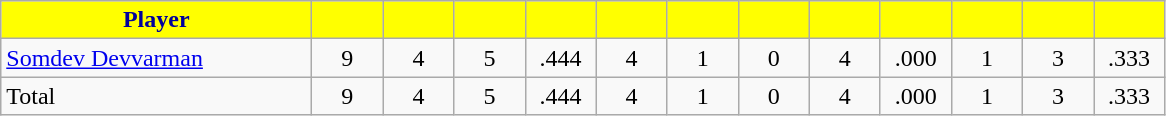<table class="wikitable" style="text-align:center">
<tr>
<th style="background:yellow; color:#00009C" width="200px">Player</th>
<th style="background:yellow; color:#00009C" width="40px"></th>
<th style="background:yellow; color:#00009C" width="40px"></th>
<th style="background:yellow; color:#00009C" width="40px"></th>
<th style="background:yellow; color:#00009C" width="40px"></th>
<th style="background:yellow; color:#00009C" width="40px"></th>
<th style="background:yellow; color:#00009C" width="40px"></th>
<th style="background:yellow; color:#00009C" width="40px"></th>
<th style="background:yellow; color:#00009C" width="40px"></th>
<th style="background:yellow; color:#00009C" width="40px"></th>
<th style="background:yellow; color:#00009C" width="40px"></th>
<th style="background:yellow; color:#00009C" width="40px"></th>
<th style="background:yellow; color:#00009C" width="40px"></th>
</tr>
<tr>
<td style="text-align:left"><a href='#'>Somdev Devvarman</a></td>
<td>9</td>
<td>4</td>
<td>5</td>
<td>.444</td>
<td>4</td>
<td>1</td>
<td>0</td>
<td>4</td>
<td>.000</td>
<td>1</td>
<td>3</td>
<td>.333</td>
</tr>
<tr>
<td style="text-align:left">Total</td>
<td>9</td>
<td>4</td>
<td>5</td>
<td>.444</td>
<td>4</td>
<td>1</td>
<td>0</td>
<td>4</td>
<td>.000</td>
<td>1</td>
<td>3</td>
<td>.333</td>
</tr>
</table>
